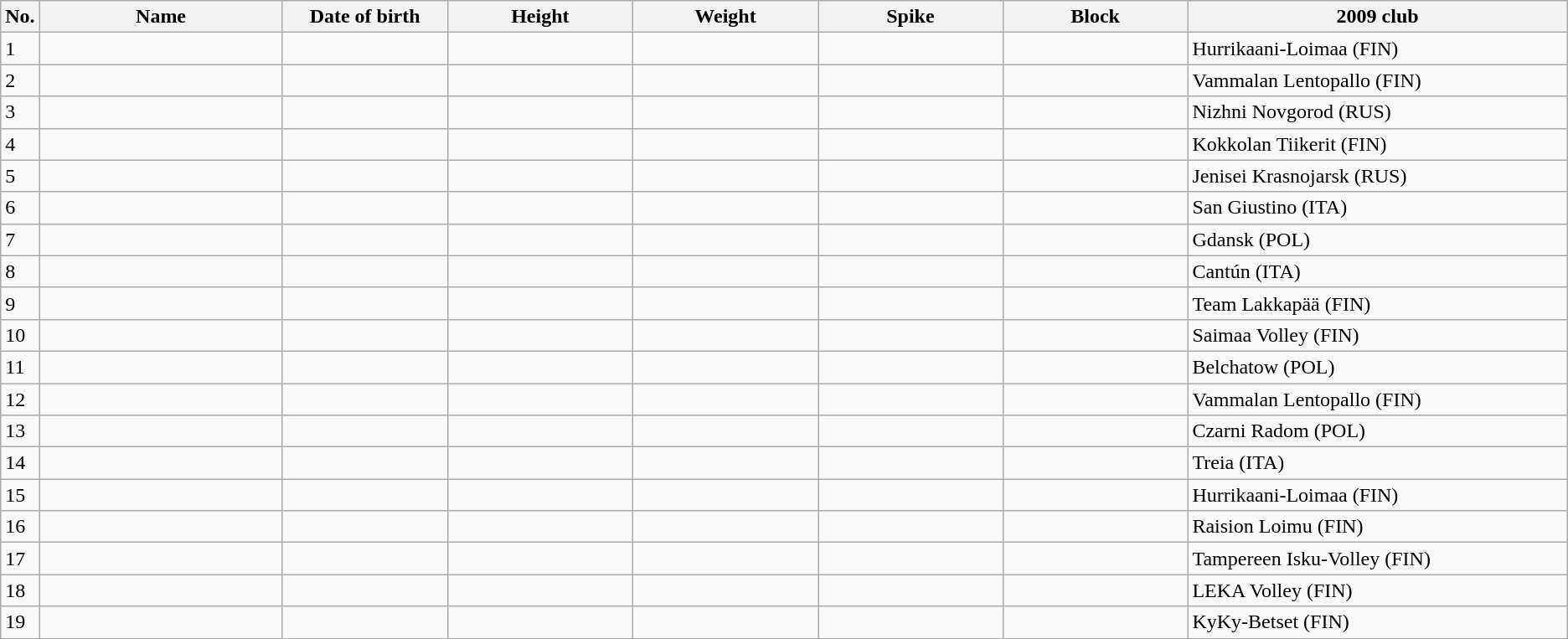<table class="wikitable sortable" style=font-size:100%; text-align:center;>
<tr>
<th>No.</th>
<th style=width:12em>Name</th>
<th style=width:8em>Date of birth</th>
<th style=width:9em>Height</th>
<th style=width:9em>Weight</th>
<th style=width:9em>Spike</th>
<th style=width:9em>Block</th>
<th style=width:19em>2009 club</th>
</tr>
<tr>
<td>1</td>
<td align=left></td>
<td align=right></td>
<td></td>
<td></td>
<td></td>
<td></td>
<td align=left>Hurrikaani-Loimaa (FIN)</td>
</tr>
<tr>
<td>2</td>
<td align=left></td>
<td align=right></td>
<td></td>
<td></td>
<td></td>
<td></td>
<td align=left>Vammalan Lentopallo (FIN)</td>
</tr>
<tr>
<td>3</td>
<td align=left></td>
<td align=right></td>
<td></td>
<td></td>
<td></td>
<td></td>
<td align=left>Nizhni Novgorod (RUS)</td>
</tr>
<tr>
<td>4</td>
<td align=left></td>
<td align=right></td>
<td></td>
<td></td>
<td></td>
<td></td>
<td align=left>Kokkolan Tiikerit (FIN)</td>
</tr>
<tr>
<td>5</td>
<td align=left></td>
<td align=right></td>
<td></td>
<td></td>
<td></td>
<td></td>
<td align=left>Jenisei Krasnojarsk (RUS)</td>
</tr>
<tr>
<td>6</td>
<td align=left></td>
<td align=right></td>
<td></td>
<td></td>
<td></td>
<td></td>
<td align=left>San Giustino (ITA)</td>
</tr>
<tr>
<td>7</td>
<td align=left></td>
<td align=right></td>
<td></td>
<td></td>
<td></td>
<td></td>
<td align=left>Gdansk (POL)</td>
</tr>
<tr>
<td>8</td>
<td align=left></td>
<td align=right></td>
<td></td>
<td></td>
<td></td>
<td></td>
<td align=left>Cantún (ITA)</td>
</tr>
<tr>
<td>9</td>
<td align=left></td>
<td align=right></td>
<td></td>
<td></td>
<td></td>
<td></td>
<td align=left>Team Lakkapää (FIN)</td>
</tr>
<tr>
<td>10</td>
<td align=left></td>
<td align=right></td>
<td></td>
<td></td>
<td></td>
<td></td>
<td align=left>Saimaa Volley (FIN)</td>
</tr>
<tr>
<td>11</td>
<td align=left></td>
<td align=right></td>
<td></td>
<td></td>
<td></td>
<td></td>
<td align=left>Belchatow (POL)</td>
</tr>
<tr>
<td>12</td>
<td align=left></td>
<td align=right></td>
<td></td>
<td></td>
<td></td>
<td></td>
<td align=left>Vammalan Lentopallo (FIN)</td>
</tr>
<tr>
<td>13</td>
<td align=left></td>
<td align=right></td>
<td></td>
<td></td>
<td></td>
<td></td>
<td align=left>Czarni Radom (POL)</td>
</tr>
<tr>
<td>14</td>
<td align=left></td>
<td align=right></td>
<td></td>
<td></td>
<td></td>
<td></td>
<td align=left>Treia (ITA)</td>
</tr>
<tr>
<td>15</td>
<td align=left></td>
<td align=right></td>
<td></td>
<td></td>
<td></td>
<td></td>
<td align=left>Hurrikaani-Loimaa (FIN)</td>
</tr>
<tr>
<td>16</td>
<td align=left></td>
<td align=right></td>
<td></td>
<td></td>
<td></td>
<td></td>
<td align=left>Raision Loimu (FIN)</td>
</tr>
<tr>
<td>17</td>
<td align=left></td>
<td align=right></td>
<td></td>
<td></td>
<td></td>
<td></td>
<td align=left>Tampereen Isku-Volley (FIN)</td>
</tr>
<tr>
<td>18</td>
<td align=left></td>
<td align=right></td>
<td></td>
<td></td>
<td></td>
<td></td>
<td align=left>LEKA Volley (FIN)</td>
</tr>
<tr>
<td>19</td>
<td align=left></td>
<td align=right></td>
<td></td>
<td></td>
<td></td>
<td></td>
<td align=left>KyKy-Betset (FIN)</td>
</tr>
</table>
